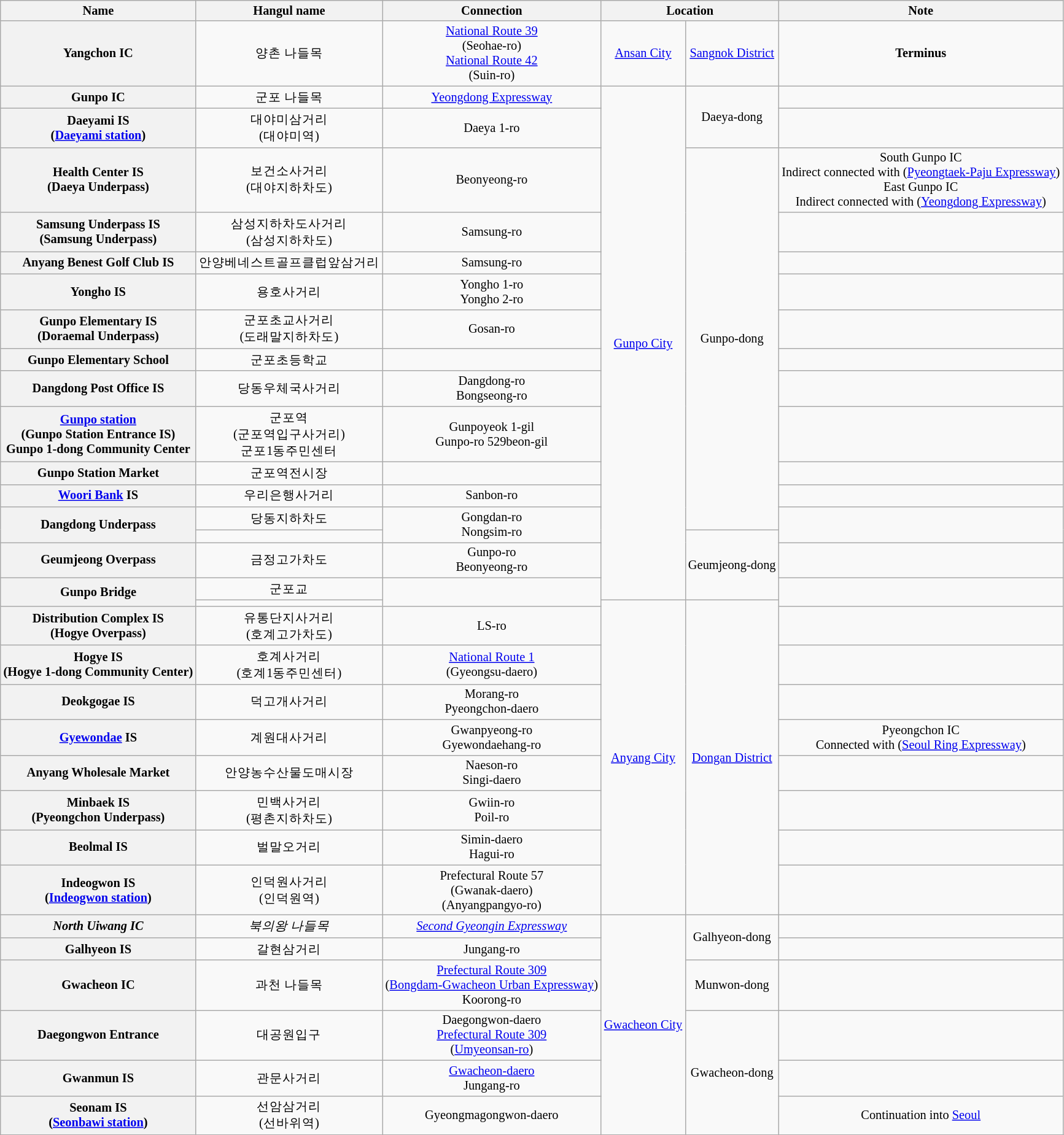<table class="wikitable" style="font-size: 85%; text-align: center;">
<tr>
<th>Name </th>
<th>Hangul name</th>
<th>Connection</th>
<th colspan="2">Location</th>
<th>Note</th>
</tr>
<tr>
<th>Yangchon IC</th>
<td>양촌 나들목</td>
<td><a href='#'>National Route 39</a><br>(Seohae-ro)<br><a href='#'>National Route 42</a><br>(Suin-ro)</td>
<td><a href='#'>Ansan City</a></td>
<td><a href='#'>Sangnok District</a></td>
<td><strong>Terminus</strong></td>
</tr>
<tr>
<th>Gunpo IC</th>
<td>군포 나들목</td>
<td><a href='#'>Yeongdong Expressway</a></td>
<td rowspan=16><a href='#'>Gunpo City</a></td>
<td rowspan=2>Daeya-dong</td>
<td></td>
</tr>
<tr>
<th>Daeyami IS<br>(<a href='#'>Daeyami station</a>)</th>
<td>대야미삼거리<br>(대야미역)</td>
<td>Daeya 1-ro</td>
<td></td>
</tr>
<tr>
<th>Health Center IS<br>(Daeya Underpass)</th>
<td>보건소사거리<br>(대야지하차도)</td>
<td>Beonyeong-ro</td>
<td rowspan=11>Gunpo-dong</td>
<td>South Gunpo IC<br>Indirect connected with (<a href='#'>Pyeongtaek-Paju Expressway</a>)<br>East Gunpo IC<br>Indirect connected with (<a href='#'>Yeongdong Expressway</a>)</td>
</tr>
<tr>
<th>Samsung Underpass IS<br>(Samsung Underpass)</th>
<td>삼성지하차도사거리<br>(삼성지하차도)</td>
<td>Samsung-ro</td>
<td></td>
</tr>
<tr>
<th>Anyang Benest Golf Club IS</th>
<td>안양베네스트골프클럽앞삼거리</td>
<td>Samsung-ro</td>
<td></td>
</tr>
<tr>
<th>Yongho IS</th>
<td>용호사거리</td>
<td>Yongho 1-ro<br>Yongho 2-ro</td>
<td></td>
</tr>
<tr>
<th>Gunpo Elementary IS<br>(Doraemal Underpass)</th>
<td>군포초교사거리<br>(도래말지하차도)</td>
<td>Gosan-ro</td>
<td></td>
</tr>
<tr>
<th>Gunpo Elementary School</th>
<td>군포초등학교</td>
<td></td>
<td></td>
</tr>
<tr>
<th>Dangdong Post Office IS</th>
<td>당동우체국사거리</td>
<td>Dangdong-ro<br>Bongseong-ro</td>
<td></td>
</tr>
<tr>
<th><a href='#'>Gunpo station</a><br>(Gunpo Station Entrance IS)<br>Gunpo 1-dong Community Center</th>
<td>군포역<br>(군포역입구사거리)<br>군포1동주민센터</td>
<td>Gunpoyeok 1-gil<br>Gunpo-ro 529beon-gil</td>
<td></td>
</tr>
<tr>
<th>Gunpo Station Market</th>
<td>군포역전시장</td>
<td></td>
<td></td>
</tr>
<tr>
<th><a href='#'>Woori Bank</a> IS</th>
<td>우리은행사거리</td>
<td>Sanbon-ro</td>
<td></td>
</tr>
<tr>
<th rowspan=2>Dangdong Underpass</th>
<td>당동지하차도</td>
<td rowspan=2>Gongdan-ro<br>Nongsim-ro</td>
<td rowspan=2></td>
</tr>
<tr>
<td></td>
<td rowspan=3>Geumjeong-dong</td>
</tr>
<tr>
<th>Geumjeong Overpass</th>
<td>금정고가차도</td>
<td>Gunpo-ro<br>Beonyeong-ro</td>
<td></td>
</tr>
<tr>
<th rowspan=2>Gunpo Bridge</th>
<td>군포교</td>
<td rowspan=2></td>
<td rowspan=2></td>
</tr>
<tr>
<td></td>
<td rowspan=9><a href='#'>Anyang City</a></td>
<td rowspan=9><a href='#'>Dongan District</a></td>
</tr>
<tr>
<th>Distribution Complex IS<br>(Hogye Overpass)</th>
<td>유통단지사거리<br>(호계고가차도)</td>
<td>LS-ro</td>
<td></td>
</tr>
<tr>
<th>Hogye IS<br>(Hogye 1-dong Community Center)</th>
<td>호계사거리<br>(호계1동주민센터)</td>
<td><a href='#'>National Route 1</a><br>(Gyeongsu-daero)</td>
<td></td>
</tr>
<tr>
<th>Deokgogae IS</th>
<td>덕고개사거리</td>
<td>Morang-ro<br>Pyeongchon-daero</td>
<td></td>
</tr>
<tr>
<th><a href='#'>Gyewondae</a> IS</th>
<td>계원대사거리</td>
<td>Gwanpyeong-ro<br>Gyewondaehang-ro</td>
<td>Pyeongchon IC<br>Connected with (<a href='#'>Seoul Ring Expressway</a>)</td>
</tr>
<tr>
<th>Anyang Wholesale Market</th>
<td>안양농수산물도매시장</td>
<td>Naeson-ro<br>Singi-daero</td>
<td></td>
</tr>
<tr>
<th>Minbaek IS<br>(Pyeongchon Underpass)</th>
<td>민백사거리<br>(평촌지하차도)</td>
<td>Gwiin-ro<br>Poil-ro</td>
<td></td>
</tr>
<tr>
<th>Beolmal IS</th>
<td>벌말오거리</td>
<td>Simin-daero<br>Hagui-ro</td>
<td></td>
</tr>
<tr>
<th>Indeogwon IS<br>(<a href='#'>Indeogwon station</a>)</th>
<td>인덕원사거리<br>(인덕원역)</td>
<td>Prefectural Route 57<br>(Gwanak-daero)<br>(Anyangpangyo-ro)</td>
<td></td>
</tr>
<tr>
<th><em>North Uiwang IC</em></th>
<td><em>북의왕 나들목</em></td>
<td><em><a href='#'>Second Gyeongin Expressway</a></em></td>
<td rowspan=6><a href='#'>Gwacheon City</a></td>
<td rowspan=2>Galhyeon-dong</td>
<td></td>
</tr>
<tr>
<th>Galhyeon IS</th>
<td>갈현삼거리</td>
<td>Jungang-ro</td>
<td></td>
</tr>
<tr>
<th>Gwacheon IC</th>
<td>과천 나들목</td>
<td><a href='#'>Prefectural Route 309</a><br>(<a href='#'>Bongdam-Gwacheon Urban Expressway</a>)<br>Koorong-ro</td>
<td>Munwon-dong</td>
<td></td>
</tr>
<tr>
<th>Daegongwon Entrance</th>
<td>대공원입구</td>
<td>Daegongwon-daero<br><a href='#'>Prefectural Route 309</a><br>(<a href='#'>Umyeonsan-ro</a>)</td>
<td rowspan=3>Gwacheon-dong</td>
<td></td>
</tr>
<tr>
<th>Gwanmun IS</th>
<td>관문사거리</td>
<td><a href='#'>Gwacheon-daero</a><br>Jungang-ro</td>
<td></td>
</tr>
<tr>
<th>Seonam IS<br>(<a href='#'>Seonbawi station</a>)</th>
<td>선암삼거리<br>(선바위역)</td>
<td>Gyeongmagongwon-daero</td>
<td>Continuation into <a href='#'>Seoul</a></td>
</tr>
<tr>
</tr>
</table>
